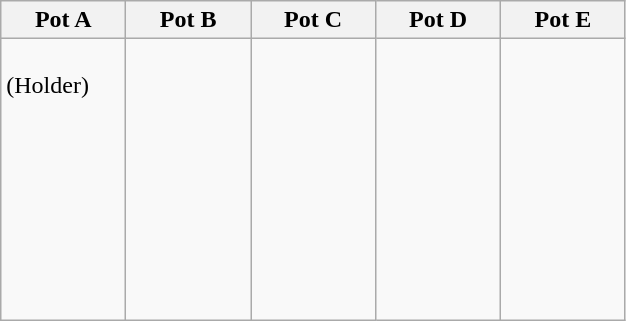<table class="wikitable">
<tr>
<th width=15%>Pot A</th>
<th width=15%>Pot B</th>
<th width=15%>Pot C</th>
<th width=15%>Pot D</th>
<th width=15%>Pot E</th>
</tr>
<tr valign="top">
<td><br> (Holder)<br>
<br>
<br>
<br>
<br>
<br>
</td>
<td><br><br>
<br>
<br>
<br>
<br>
<br>
</td>
<td><br><br>
<br>
<br>
<br>
<br>
<br>
</td>
<td><br><br>
<br>
<br>
<br>
<br>
<br>
</td>
<td><br><br>
<br>
<br>
<br>
<br>
<br>
<br>
<br>
<br>
</td>
</tr>
</table>
